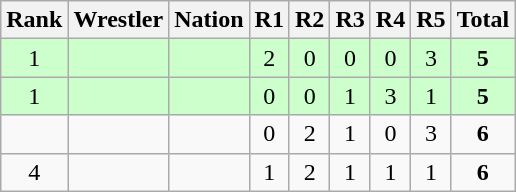<table class="wikitable sortable" style="text-align:center;">
<tr>
<th>Rank</th>
<th>Wrestler</th>
<th>Nation</th>
<th>R1</th>
<th>R2</th>
<th>R3</th>
<th>R4</th>
<th>R5</th>
<th>Total</th>
</tr>
<tr style="background:#cfc;">
<td>1</td>
<td align=left></td>
<td align=left></td>
<td>2</td>
<td>0</td>
<td>0</td>
<td>0</td>
<td>3</td>
<td><strong>5</strong></td>
</tr>
<tr style="background:#cfc;">
<td>1</td>
<td align=left></td>
<td align=left></td>
<td>0</td>
<td>0</td>
<td>1</td>
<td>3</td>
<td>1</td>
<td><strong>5</strong></td>
</tr>
<tr>
<td></td>
<td align=left></td>
<td align=left></td>
<td>0</td>
<td>2</td>
<td>1</td>
<td>0</td>
<td>3</td>
<td><strong>6</strong></td>
</tr>
<tr>
<td>4</td>
<td align=left></td>
<td align=left></td>
<td>1</td>
<td>2</td>
<td>1</td>
<td>1</td>
<td>1</td>
<td><strong>6</strong></td>
</tr>
</table>
